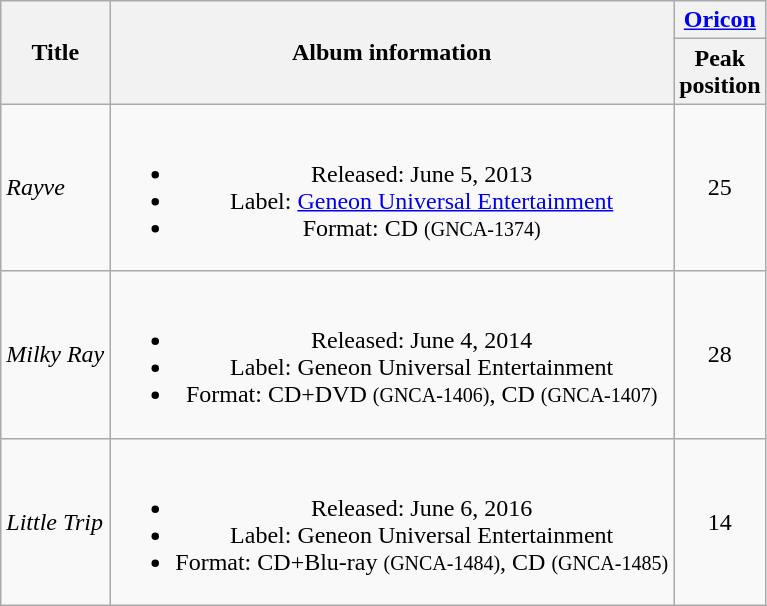<table class="wikitable plainrowheaders" style="text-align:center">
<tr>
<th rowspan=2; style=>Title</th>
<th rowspan=2;>Album information</th>
<th colspan=1; style=><a href='#'>Oricon</a><br></th>
</tr>
<tr>
<th style=>Peak<br>position</th>
</tr>
<tr>
<td align=left><em>Rayve</em></td>
<td><br><ul><li>Released: June 5, 2013</li><li>Label: <a href='#'>Geneon Universal Entertainment</a></li><li>Format: CD <small>(GNCA-1374)</small></li></ul></td>
<td>25</td>
</tr>
<tr>
<td align=left><em>Milky Ray</em></td>
<td><br><ul><li>Released: June 4, 2014</li><li>Label: Geneon Universal Entertainment</li><li>Format: CD+DVD <small>(GNCA-1406)</small>, CD <small>(GNCA-1407)</small></li></ul></td>
<td>28</td>
</tr>
<tr>
<td align=left><em>Little Trip</em></td>
<td><br><ul><li>Released: June 6, 2016</li><li>Label: Geneon Universal Entertainment</li><li>Format: CD+Blu-ray <small>(GNCA-1484)</small>, CD <small>(GNCA-1485)</small></li></ul></td>
<td>14</td>
</tr>
</table>
